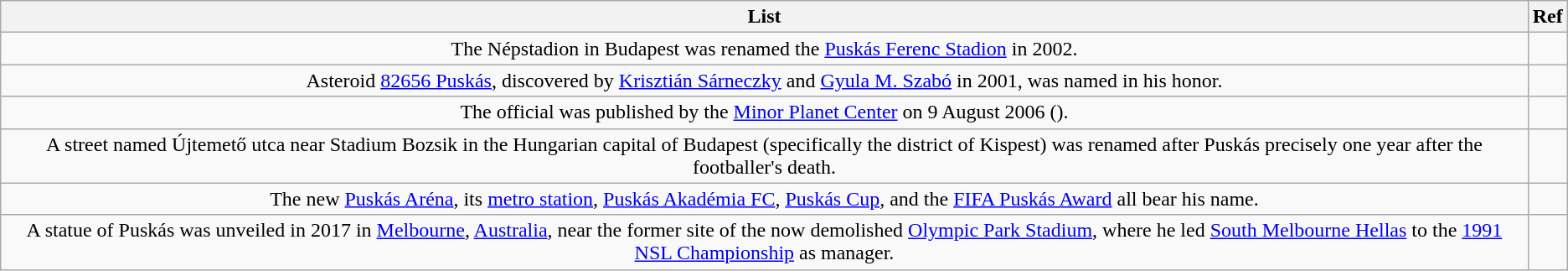<table class="wikitable">
<tr>
<th>List</th>
<th>Ref</th>
</tr>
<tr>
<td rowspan="1" align="center">The Népstadion in Budapest was renamed the <a href='#'>Puskás Ferenc Stadion</a> in 2002.</td>
<td align="left"></td>
</tr>
<tr>
<td rowspan="1" align="center">Asteroid <a href='#'>82656 Puskás</a>, discovered by <a href='#'>Krisztián Sárneczky</a> and <a href='#'>Gyula M. Szabó</a> in 2001, was named in his honor.</td>
<td align="left"></td>
</tr>
<tr>
<td rowspan="1" align="center">The official  was published by the <a href='#'>Minor Planet Center</a> on 9 August 2006 ().</td>
<td align="left"></td>
</tr>
<tr>
<td rowspan="1" align="center">A street named Újtemető utca near Stadium Bozsik in the Hungarian capital of Budapest (specifically the district of Kispest) was renamed after Puskás precisely one year after the footballer's death.</td>
<td align="left"></td>
</tr>
<tr>
<td rowspan="1" align="center">The new <a href='#'>Puskás Aréna</a>, its <a href='#'>metro station</a>, <a href='#'>Puskás Akadémia FC</a>, <a href='#'>Puskás Cup</a>, and the <a href='#'>FIFA Puskás Award</a> all bear his name.</td>
<td align="left"></td>
</tr>
<tr>
<td rowspan="1" align="center">A statue of Puskás was unveiled in 2017 in <a href='#'>Melbourne</a>, <a href='#'>Australia</a>, near the former site of the now demolished <a href='#'>Olympic Park Stadium</a>, where he led <a href='#'>South Melbourne Hellas</a> to the <a href='#'>1991 NSL Championship</a> as manager.</td>
<td align="left"></td>
</tr>
</table>
